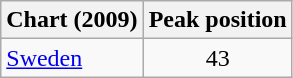<table class="wikitable">
<tr>
<th>Chart (2009)</th>
<th>Peak position</th>
</tr>
<tr>
<td align="left"><a href='#'>Sweden</a></td>
<td align="center">43</td>
</tr>
</table>
